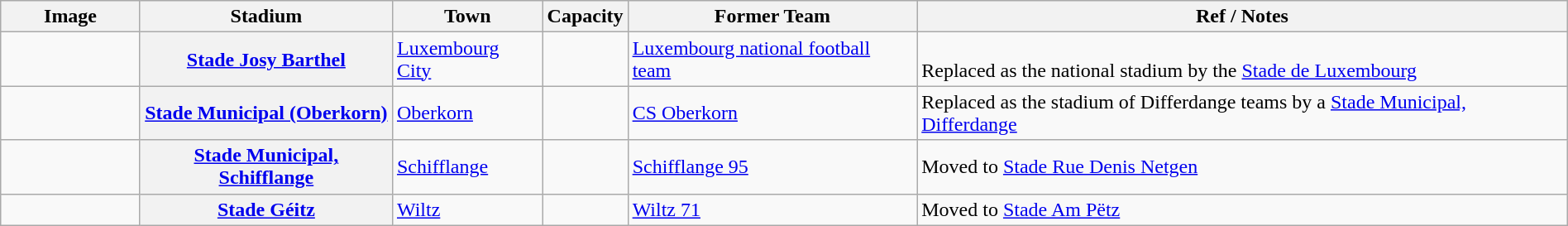<table class="wikitable sortable sticky-header plainrowheaders" width="100%">
<tr>
<th width="105px">Image</th>
<th>Stadium</th>
<th>Town</th>
<th>Capacity</th>
<th>Former Team</th>
<th>Ref / Notes</th>
</tr>
<tr>
<td></td>
<th scope="row"><a href='#'>Stade Josy Barthel</a></th>
<td><a href='#'>Luxembourg City</a></td>
<td></td>
<td><a href='#'>Luxembourg national football team</a></td>
<td><br>Replaced as the national stadium by the <a href='#'>Stade de Luxembourg</a></td>
</tr>
<tr>
<td></td>
<th scope=row><a href='#'>Stade Municipal (Oberkorn)</a></th>
<td><a href='#'>Oberkorn</a></td>
<td></td>
<td><a href='#'>CS Oberkorn</a></td>
<td>Replaced as the stadium of Differdange teams by a <a href='#'>Stade Municipal, Differdange</a></td>
</tr>
<tr>
<td></td>
<th scope=row><a href='#'>Stade Municipal, Schifflange</a></th>
<td><a href='#'>Schifflange</a></td>
<td></td>
<td><a href='#'>Schifflange 95</a></td>
<td>Moved to <a href='#'>Stade Rue Denis Netgen</a></td>
</tr>
<tr>
<td></td>
<th scope=row><a href='#'>Stade Géitz</a></th>
<td><a href='#'>Wiltz</a></td>
<td></td>
<td><a href='#'>Wiltz 71</a></td>
<td>Moved to <a href='#'>Stade Am Pëtz</a></td>
</tr>
</table>
